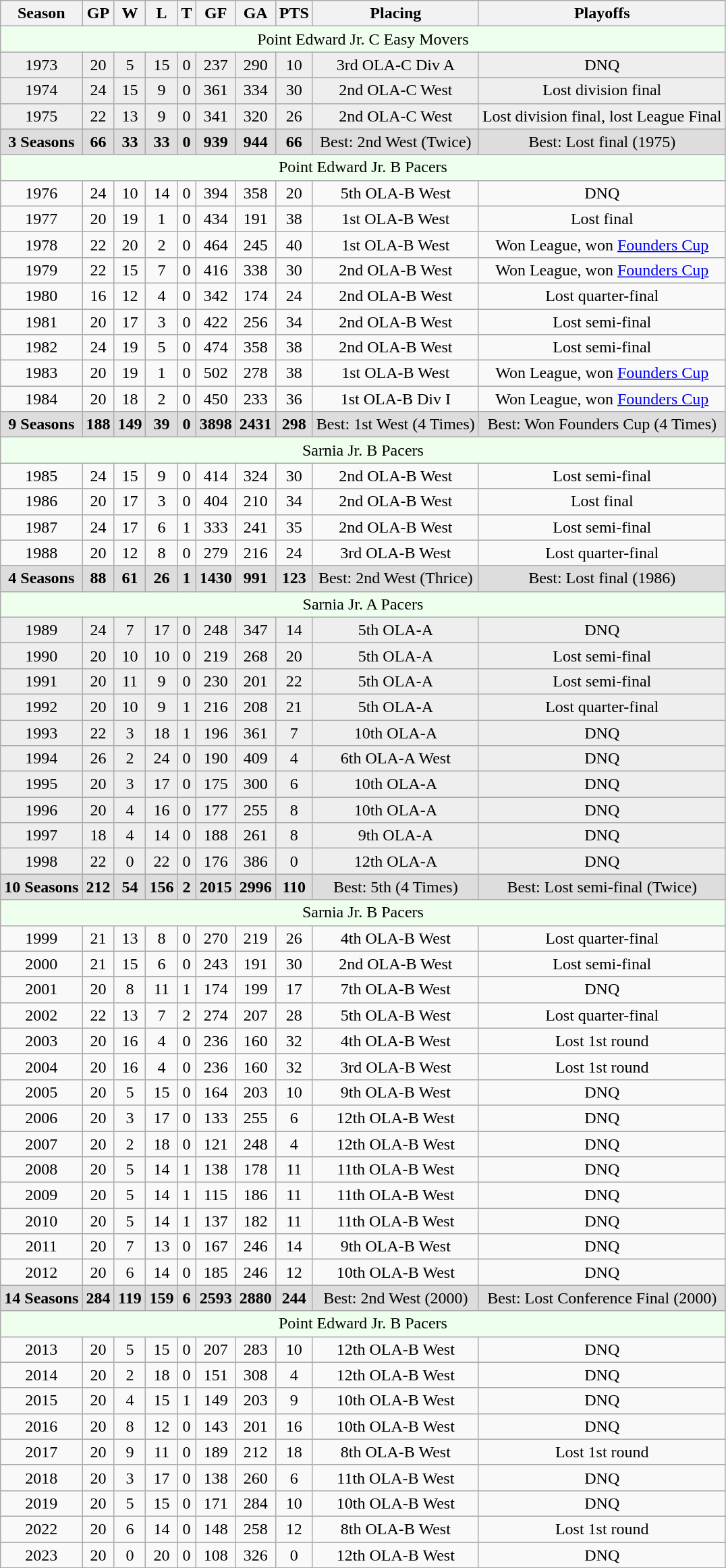<table class="wikitable" style="text-align:center">
<tr>
<th>Season</th>
<th>GP</th>
<th>W</th>
<th>L</th>
<th>T</th>
<th>GF</th>
<th>GA</th>
<th>PTS</th>
<th>Placing</th>
<th>Playoffs</th>
</tr>
<tr bgcolor="#eeffee">
<td colspan="11">Point Edward Jr. C Easy Movers</td>
</tr>
<tr bgcolor="#eeeeee">
<td>1973</td>
<td>20</td>
<td>5</td>
<td>15</td>
<td>0</td>
<td>237</td>
<td>290</td>
<td>10</td>
<td>3rd OLA-C Div A</td>
<td>DNQ</td>
</tr>
<tr bgcolor="#eeeeee">
<td>1974</td>
<td>24</td>
<td>15</td>
<td>9</td>
<td>0</td>
<td>361</td>
<td>334</td>
<td>30</td>
<td>2nd OLA-C West</td>
<td>Lost division final</td>
</tr>
<tr bgcolor="#eeeeee">
<td>1975</td>
<td>22</td>
<td>13</td>
<td>9</td>
<td>0</td>
<td>341</td>
<td>320</td>
<td>26</td>
<td>2nd OLA-C West</td>
<td>Lost division final, lost League Final</td>
</tr>
<tr bgcolor="#dddddd">
<td><strong>3 Seasons</strong></td>
<td><strong>66</strong></td>
<td><strong>33</strong></td>
<td><strong>33</strong></td>
<td><strong>0</strong></td>
<td><strong>939</strong></td>
<td><strong>944</strong></td>
<td><strong>66</strong></td>
<td>Best: 2nd West (Twice)</td>
<td>Best: Lost final (1975)</td>
</tr>
<tr>
<td colspan="11" bgcolor="#eeffee">Point Edward Jr. B Pacers</td>
</tr>
<tr>
<td>1976</td>
<td>24</td>
<td>10</td>
<td>14</td>
<td>0</td>
<td>394</td>
<td>358</td>
<td>20</td>
<td>5th OLA-B West</td>
<td>DNQ</td>
</tr>
<tr>
<td>1977</td>
<td>20</td>
<td>19</td>
<td>1</td>
<td>0</td>
<td>434</td>
<td>191</td>
<td>38</td>
<td>1st OLA-B West</td>
<td>Lost final</td>
</tr>
<tr>
<td>1978</td>
<td>22</td>
<td>20</td>
<td>2</td>
<td>0</td>
<td>464</td>
<td>245</td>
<td>40</td>
<td>1st OLA-B West</td>
<td>Won League, won <a href='#'>Founders Cup</a></td>
</tr>
<tr>
<td>1979</td>
<td>22</td>
<td>15</td>
<td>7</td>
<td>0</td>
<td>416</td>
<td>338</td>
<td>30</td>
<td>2nd OLA-B West</td>
<td>Won League, won <a href='#'>Founders Cup</a></td>
</tr>
<tr>
<td>1980</td>
<td>16</td>
<td>12</td>
<td>4</td>
<td>0</td>
<td>342</td>
<td>174</td>
<td>24</td>
<td>2nd OLA-B West</td>
<td>Lost quarter-final</td>
</tr>
<tr>
<td>1981</td>
<td>20</td>
<td>17</td>
<td>3</td>
<td>0</td>
<td>422</td>
<td>256</td>
<td>34</td>
<td>2nd OLA-B West</td>
<td>Lost semi-final</td>
</tr>
<tr>
<td>1982</td>
<td>24</td>
<td>19</td>
<td>5</td>
<td>0</td>
<td>474</td>
<td>358</td>
<td>38</td>
<td>2nd OLA-B West</td>
<td>Lost semi-final</td>
</tr>
<tr>
<td>1983</td>
<td>20</td>
<td>19</td>
<td>1</td>
<td>0</td>
<td>502</td>
<td>278</td>
<td>38</td>
<td>1st OLA-B West</td>
<td>Won League, won <a href='#'>Founders Cup</a></td>
</tr>
<tr>
<td>1984</td>
<td>20</td>
<td>18</td>
<td>2</td>
<td>0</td>
<td>450</td>
<td>233</td>
<td>36</td>
<td>1st OLA-B Div I</td>
<td>Won League, won <a href='#'>Founders Cup</a></td>
</tr>
<tr bgcolor="#dddddd">
<td><strong>9 Seasons</strong></td>
<td><strong>188</strong></td>
<td><strong>149</strong></td>
<td><strong>39</strong></td>
<td><strong>0</strong></td>
<td><strong>3898</strong></td>
<td><strong>2431</strong></td>
<td><strong>298</strong></td>
<td>Best: 1st West (4 Times)</td>
<td>Best: Won Founders Cup (4 Times)</td>
</tr>
<tr>
<td colspan="11" bgcolor="#eeffee">Sarnia Jr. B Pacers</td>
</tr>
<tr>
<td>1985</td>
<td>24</td>
<td>15</td>
<td>9</td>
<td>0</td>
<td>414</td>
<td>324</td>
<td>30</td>
<td>2nd OLA-B West</td>
<td>Lost semi-final</td>
</tr>
<tr>
<td>1986</td>
<td>20</td>
<td>17</td>
<td>3</td>
<td>0</td>
<td>404</td>
<td>210</td>
<td>34</td>
<td>2nd OLA-B West</td>
<td>Lost final</td>
</tr>
<tr>
<td>1987</td>
<td>24</td>
<td>17</td>
<td>6</td>
<td>1</td>
<td>333</td>
<td>241</td>
<td>35</td>
<td>2nd OLA-B West</td>
<td>Lost semi-final</td>
</tr>
<tr>
<td>1988</td>
<td>20</td>
<td>12</td>
<td>8</td>
<td>0</td>
<td>279</td>
<td>216</td>
<td>24</td>
<td>3rd OLA-B West</td>
<td>Lost quarter-final</td>
</tr>
<tr bgcolor="#dddddd">
<td><strong>4 Seasons</strong></td>
<td><strong>88</strong></td>
<td><strong>61</strong></td>
<td><strong>26</strong></td>
<td><strong>1</strong></td>
<td><strong>1430</strong></td>
<td><strong>991</strong></td>
<td><strong>123</strong></td>
<td>Best: 2nd West (Thrice)</td>
<td>Best: Lost final (1986)</td>
</tr>
<tr>
<td colspan="11" bgcolor="#eeffee">Sarnia Jr. A Pacers</td>
</tr>
<tr bgcolor="#eeeeee">
<td>1989</td>
<td>24</td>
<td>7</td>
<td>17</td>
<td>0</td>
<td>248</td>
<td>347</td>
<td>14</td>
<td>5th OLA-A</td>
<td>DNQ</td>
</tr>
<tr bgcolor="#eeeeee">
<td>1990</td>
<td>20</td>
<td>10</td>
<td>10</td>
<td>0</td>
<td>219</td>
<td>268</td>
<td>20</td>
<td>5th OLA-A</td>
<td>Lost semi-final</td>
</tr>
<tr bgcolor="#eeeeee">
<td>1991</td>
<td>20</td>
<td>11</td>
<td>9</td>
<td>0</td>
<td>230</td>
<td>201</td>
<td>22</td>
<td>5th OLA-A</td>
<td>Lost semi-final</td>
</tr>
<tr bgcolor="#eeeeee">
<td>1992</td>
<td>20</td>
<td>10</td>
<td>9</td>
<td>1</td>
<td>216</td>
<td>208</td>
<td>21</td>
<td>5th OLA-A</td>
<td>Lost quarter-final</td>
</tr>
<tr bgcolor="#eeeeee">
<td>1993</td>
<td>22</td>
<td>3</td>
<td>18</td>
<td>1</td>
<td>196</td>
<td>361</td>
<td>7</td>
<td>10th OLA-A</td>
<td>DNQ</td>
</tr>
<tr bgcolor="#eeeeee">
<td>1994</td>
<td>26</td>
<td>2</td>
<td>24</td>
<td>0</td>
<td>190</td>
<td>409</td>
<td>4</td>
<td>6th OLA-A West</td>
<td>DNQ</td>
</tr>
<tr bgcolor="#eeeeee">
<td>1995</td>
<td>20</td>
<td>3</td>
<td>17</td>
<td>0</td>
<td>175</td>
<td>300</td>
<td>6</td>
<td>10th OLA-A</td>
<td>DNQ</td>
</tr>
<tr bgcolor="#eeeeee">
<td>1996</td>
<td>20</td>
<td>4</td>
<td>16</td>
<td>0</td>
<td>177</td>
<td>255</td>
<td>8</td>
<td>10th OLA-A</td>
<td>DNQ</td>
</tr>
<tr bgcolor="#eeeeee">
<td>1997</td>
<td>18</td>
<td>4</td>
<td>14</td>
<td>0</td>
<td>188</td>
<td>261</td>
<td>8</td>
<td>9th OLA-A</td>
<td>DNQ</td>
</tr>
<tr bgcolor="#eeeeee">
<td>1998</td>
<td>22</td>
<td>0</td>
<td>22</td>
<td>0</td>
<td>176</td>
<td>386</td>
<td>0</td>
<td>12th OLA-A</td>
<td>DNQ</td>
</tr>
<tr bgcolor="#dddddd">
<td><strong>10 Seasons</strong></td>
<td><strong>212</strong></td>
<td><strong>54</strong></td>
<td><strong>156</strong></td>
<td><strong>2</strong></td>
<td><strong>2015</strong></td>
<td><strong>2996</strong></td>
<td><strong>110</strong></td>
<td>Best: 5th (4 Times)</td>
<td>Best: Lost semi-final (Twice)</td>
</tr>
<tr>
<td colspan="11" bgcolor="#eeffee">Sarnia Jr. B Pacers</td>
</tr>
<tr>
<td>1999</td>
<td>21</td>
<td>13</td>
<td>8</td>
<td>0</td>
<td>270</td>
<td>219</td>
<td>26</td>
<td>4th OLA-B West</td>
<td>Lost quarter-final</td>
</tr>
<tr>
<td>2000</td>
<td>21</td>
<td>15</td>
<td>6</td>
<td>0</td>
<td>243</td>
<td>191</td>
<td>30</td>
<td>2nd OLA-B West</td>
<td>Lost semi-final</td>
</tr>
<tr>
<td>2001</td>
<td>20</td>
<td>8</td>
<td>11</td>
<td>1</td>
<td>174</td>
<td>199</td>
<td>17</td>
<td>7th OLA-B West</td>
<td>DNQ</td>
</tr>
<tr>
<td>2002</td>
<td>22</td>
<td>13</td>
<td>7</td>
<td>2</td>
<td>274</td>
<td>207</td>
<td>28</td>
<td>5th OLA-B West</td>
<td>Lost quarter-final</td>
</tr>
<tr>
<td>2003</td>
<td>20</td>
<td>16</td>
<td>4</td>
<td>0</td>
<td>236</td>
<td>160</td>
<td>32</td>
<td>4th OLA-B West</td>
<td>Lost 1st round</td>
</tr>
<tr>
<td>2004</td>
<td>20</td>
<td>16</td>
<td>4</td>
<td>0</td>
<td>236</td>
<td>160</td>
<td>32</td>
<td>3rd OLA-B West</td>
<td>Lost 1st round</td>
</tr>
<tr>
<td>2005</td>
<td>20</td>
<td>5</td>
<td>15</td>
<td>0</td>
<td>164</td>
<td>203</td>
<td>10</td>
<td>9th OLA-B West</td>
<td>DNQ</td>
</tr>
<tr>
<td>2006</td>
<td>20</td>
<td>3</td>
<td>17</td>
<td>0</td>
<td>133</td>
<td>255</td>
<td>6</td>
<td>12th OLA-B West</td>
<td>DNQ</td>
</tr>
<tr>
<td>2007</td>
<td>20</td>
<td>2</td>
<td>18</td>
<td>0</td>
<td>121</td>
<td>248</td>
<td>4</td>
<td>12th OLA-B West</td>
<td>DNQ</td>
</tr>
<tr>
<td>2008</td>
<td>20</td>
<td>5</td>
<td>14</td>
<td>1</td>
<td>138</td>
<td>178</td>
<td>11</td>
<td>11th OLA-B West</td>
<td>DNQ</td>
</tr>
<tr>
<td>2009</td>
<td>20</td>
<td>5</td>
<td>14</td>
<td>1</td>
<td>115</td>
<td>186</td>
<td>11</td>
<td>11th OLA-B West</td>
<td>DNQ</td>
</tr>
<tr>
<td>2010</td>
<td>20</td>
<td>5</td>
<td>14</td>
<td>1</td>
<td>137</td>
<td>182</td>
<td>11</td>
<td>11th OLA-B West</td>
<td>DNQ</td>
</tr>
<tr>
<td>2011</td>
<td>20</td>
<td>7</td>
<td>13</td>
<td>0</td>
<td>167</td>
<td>246</td>
<td>14</td>
<td>9th OLA-B West</td>
<td>DNQ</td>
</tr>
<tr>
<td>2012</td>
<td>20</td>
<td>6</td>
<td>14</td>
<td>0</td>
<td>185</td>
<td>246</td>
<td>12</td>
<td>10th OLA-B West</td>
<td>DNQ</td>
</tr>
<tr bgcolor="#dddddd">
<td><strong>14 Seasons</strong></td>
<td><strong>284</strong></td>
<td><strong>119</strong></td>
<td><strong>159</strong></td>
<td><strong>6</strong></td>
<td><strong>2593</strong></td>
<td><strong>2880</strong></td>
<td><strong>244</strong></td>
<td>Best: 2nd West (2000)</td>
<td>Best: Lost Conference Final (2000)</td>
</tr>
<tr>
<td colspan="11" bgcolor="#eeffee">Point Edward Jr. B Pacers</td>
</tr>
<tr align="center">
<td>2013</td>
<td>20</td>
<td>5</td>
<td>15</td>
<td>0</td>
<td>207</td>
<td>283</td>
<td>10</td>
<td>12th OLA-B West</td>
<td>DNQ</td>
</tr>
<tr>
<td>2014</td>
<td>20</td>
<td>2</td>
<td>18</td>
<td>0</td>
<td>151</td>
<td>308</td>
<td>4</td>
<td>12th OLA-B West</td>
<td>DNQ</td>
</tr>
<tr>
<td>2015</td>
<td>20</td>
<td>4</td>
<td>15</td>
<td>1</td>
<td>149</td>
<td>203</td>
<td>9</td>
<td>10th OLA-B West</td>
<td>DNQ</td>
</tr>
<tr>
<td>2016</td>
<td>20</td>
<td>8</td>
<td>12</td>
<td>0</td>
<td>143</td>
<td>201</td>
<td>16</td>
<td>10th OLA-B West</td>
<td>DNQ</td>
</tr>
<tr>
<td>2017</td>
<td>20</td>
<td>9</td>
<td>11</td>
<td>0</td>
<td>189</td>
<td>212</td>
<td>18</td>
<td>8th OLA-B West</td>
<td>Lost 1st round</td>
</tr>
<tr>
<td>2018</td>
<td>20</td>
<td>3</td>
<td>17</td>
<td>0</td>
<td>138</td>
<td>260</td>
<td>6</td>
<td>11th OLA-B West</td>
<td>DNQ</td>
</tr>
<tr>
<td>2019</td>
<td>20</td>
<td>5</td>
<td>15</td>
<td>0</td>
<td>171</td>
<td>284</td>
<td>10</td>
<td>10th OLA-B West</td>
<td>DNQ</td>
</tr>
<tr>
<td>2022</td>
<td>20</td>
<td>6</td>
<td>14</td>
<td>0</td>
<td>148</td>
<td>258</td>
<td>12</td>
<td>8th OLA-B West</td>
<td>Lost 1st round</td>
</tr>
<tr>
<td>2023</td>
<td>20</td>
<td>0</td>
<td>20</td>
<td>0</td>
<td>108</td>
<td>326</td>
<td>0</td>
<td>12th OLA-B West</td>
<td>DNQ</td>
</tr>
</table>
